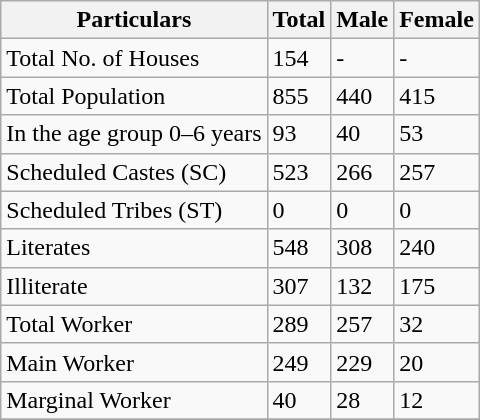<table class="wikitable sortable">
<tr>
<th>Particulars</th>
<th>Total</th>
<th>Male</th>
<th>Female</th>
</tr>
<tr>
<td>Total No. of Houses</td>
<td>154</td>
<td>-</td>
<td>-</td>
</tr>
<tr>
<td>Total Population</td>
<td>855</td>
<td>440</td>
<td>415</td>
</tr>
<tr>
<td>In the age group 0–6 years</td>
<td>93</td>
<td>40</td>
<td>53</td>
</tr>
<tr>
<td>Scheduled Castes (SC)</td>
<td>523</td>
<td>266</td>
<td>257</td>
</tr>
<tr>
<td>Scheduled Tribes (ST)</td>
<td>0</td>
<td>0</td>
<td>0</td>
</tr>
<tr>
<td>Literates</td>
<td>548</td>
<td>308</td>
<td>240</td>
</tr>
<tr>
<td>Illiterate</td>
<td>307</td>
<td>132</td>
<td>175</td>
</tr>
<tr>
<td>Total Worker</td>
<td>289</td>
<td>257</td>
<td>32</td>
</tr>
<tr>
<td>Main Worker</td>
<td>249</td>
<td>229</td>
<td>20</td>
</tr>
<tr>
<td>Marginal Worker</td>
<td>40</td>
<td>28</td>
<td>12</td>
</tr>
<tr>
</tr>
</table>
